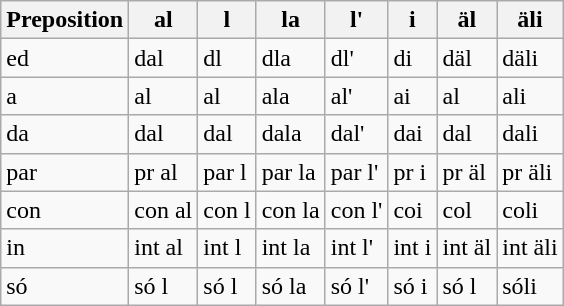<table class="wikitable">
<tr>
<th>Preposition</th>
<th>al</th>
<th>l</th>
<th>la</th>
<th>l'</th>
<th>i</th>
<th>äl</th>
<th>äli</th>
</tr>
<tr>
<td>ed</td>
<td>dal</td>
<td>dl</td>
<td>dla</td>
<td>dl'</td>
<td>di</td>
<td>däl</td>
<td>däli</td>
</tr>
<tr>
<td>a</td>
<td>al</td>
<td>al</td>
<td>ala</td>
<td>al'</td>
<td>ai</td>
<td>al</td>
<td>ali</td>
</tr>
<tr>
<td>da</td>
<td>dal</td>
<td>dal</td>
<td>dala</td>
<td>dal'</td>
<td>dai</td>
<td>dal</td>
<td>dali</td>
</tr>
<tr>
<td>par</td>
<td>pr al</td>
<td>par l</td>
<td>par la</td>
<td>par l'</td>
<td>pr i</td>
<td>pr äl</td>
<td>pr äli</td>
</tr>
<tr>
<td>con</td>
<td>con al</td>
<td>con l</td>
<td>con la</td>
<td>con l'</td>
<td>coi</td>
<td>col</td>
<td>coli</td>
</tr>
<tr>
<td>in</td>
<td>int al</td>
<td>int l</td>
<td>int la</td>
<td>int l'</td>
<td>int i</td>
<td>int äl</td>
<td>int äli</td>
</tr>
<tr>
<td>só</td>
<td>só l</td>
<td>só l</td>
<td>só la</td>
<td>só l'</td>
<td>só i</td>
<td>só l</td>
<td>sóli</td>
</tr>
</table>
